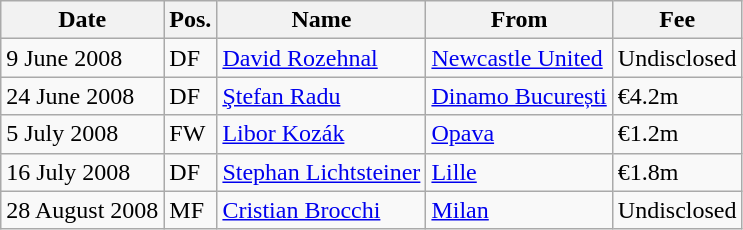<table class="wikitable">
<tr>
<th>Date</th>
<th>Pos.</th>
<th>Name</th>
<th>From</th>
<th>Fee</th>
</tr>
<tr>
<td>9 June 2008</td>
<td>DF</td>
<td> <a href='#'>David Rozehnal</a></td>
<td> <a href='#'>Newcastle United</a></td>
<td>Undisclosed</td>
</tr>
<tr>
<td>24 June 2008</td>
<td>DF</td>
<td> <a href='#'>Ştefan Radu</a></td>
<td> <a href='#'>Dinamo București</a></td>
<td>€4.2m</td>
</tr>
<tr>
<td>5 July 2008</td>
<td>FW</td>
<td> <a href='#'>Libor Kozák</a></td>
<td> <a href='#'>Opava</a></td>
<td>€1.2m</td>
</tr>
<tr>
<td>16 July 2008</td>
<td>DF</td>
<td> <a href='#'>Stephan Lichtsteiner</a></td>
<td> <a href='#'>Lille</a></td>
<td>€1.8m</td>
</tr>
<tr>
<td>28 August 2008</td>
<td>MF</td>
<td> <a href='#'>Cristian Brocchi</a></td>
<td> <a href='#'>Milan</a></td>
<td>Undisclosed</td>
</tr>
</table>
